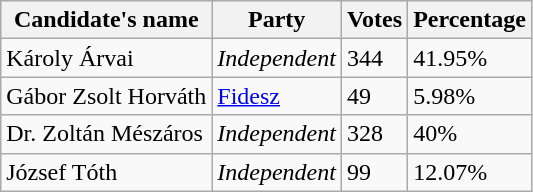<table class="wikitable">
<tr>
<th>Candidate's name</th>
<th>Party</th>
<th>Votes</th>
<th>Percentage</th>
</tr>
<tr>
<td>Károly Árvai</td>
<td><em>Independent</em></td>
<td>344</td>
<td>41.95%</td>
</tr>
<tr>
<td>Gábor Zsolt Horváth</td>
<td><a href='#'>Fidesz</a></td>
<td>49</td>
<td>5.98%</td>
</tr>
<tr>
<td>Dr. Zoltán Mészáros</td>
<td><em>Independent</em></td>
<td>328</td>
<td>40%</td>
</tr>
<tr>
<td>József Tóth</td>
<td><em>Independent</em></td>
<td>99</td>
<td>12.07%</td>
</tr>
</table>
